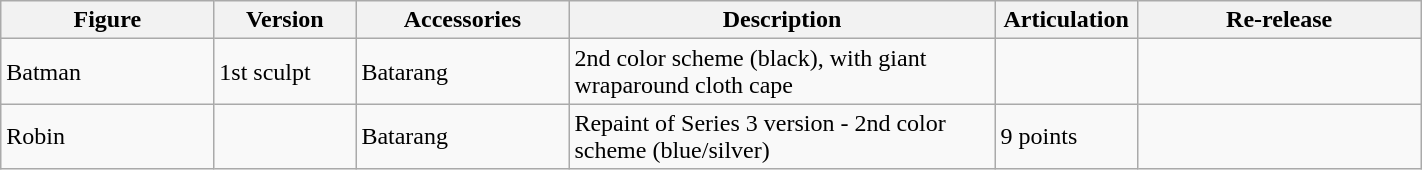<table class="wikitable" width="75%">
<tr>
<th width=15%><strong>Figure</strong></th>
<th width=10%><strong>Version</strong></th>
<th width=15%><strong>Accessories</strong></th>
<th width=30%><strong>Description</strong></th>
<th width=10%><strong>Articulation</strong></th>
<th width=20%><strong>Re-release</strong></th>
</tr>
<tr>
<td>Batman</td>
<td>1st sculpt</td>
<td>Batarang</td>
<td>2nd color scheme (black), with giant wraparound cloth cape</td>
<td></td>
<td></td>
</tr>
<tr>
<td>Robin</td>
<td></td>
<td>Batarang</td>
<td>Repaint of Series 3 version - 2nd color scheme (blue/silver)</td>
<td>9 points</td>
<td></td>
</tr>
</table>
